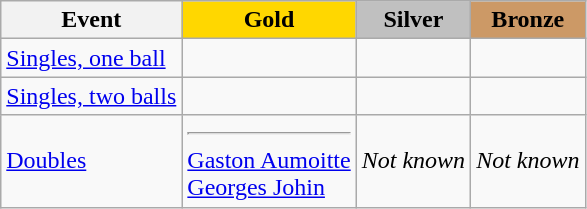<table class=wikitable>
<tr>
<th>Event</th>
<td align=center bgcolor=gold><strong>Gold</strong></td>
<td align=center bgcolor=silver><strong>Silver</strong></td>
<td align=center bgcolor=cc9966><strong>Bronze</strong></td>
</tr>
<tr>
<td><a href='#'>Singles, one ball</a></td>
<td></td>
<td></td>
<td></td>
</tr>
<tr>
<td><a href='#'>Singles, two balls</a></td>
<td></td>
<td></td>
<td></td>
</tr>
<tr>
<td><a href='#'>Doubles</a></td>
<td><hr><a href='#'>Gaston Aumoitte</a><br><a href='#'>Georges Johin</a></td>
<td align=center><em>Not known</em></td>
<td align=center><em>Not known</em></td>
</tr>
</table>
